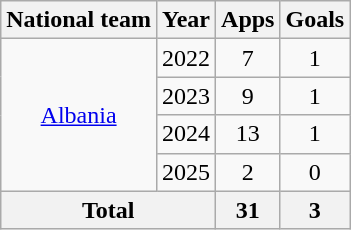<table class="wikitable" style="text-align:center">
<tr>
<th>National team</th>
<th>Year</th>
<th>Apps</th>
<th>Goals</th>
</tr>
<tr>
<td rowspan="4"><a href='#'>Albania</a></td>
<td>2022</td>
<td>7</td>
<td>1</td>
</tr>
<tr>
<td>2023</td>
<td>9</td>
<td>1</td>
</tr>
<tr>
<td>2024</td>
<td>13</td>
<td>1</td>
</tr>
<tr>
<td>2025</td>
<td>2</td>
<td>0</td>
</tr>
<tr>
<th colspan="2">Total</th>
<th>31</th>
<th>3</th>
</tr>
</table>
